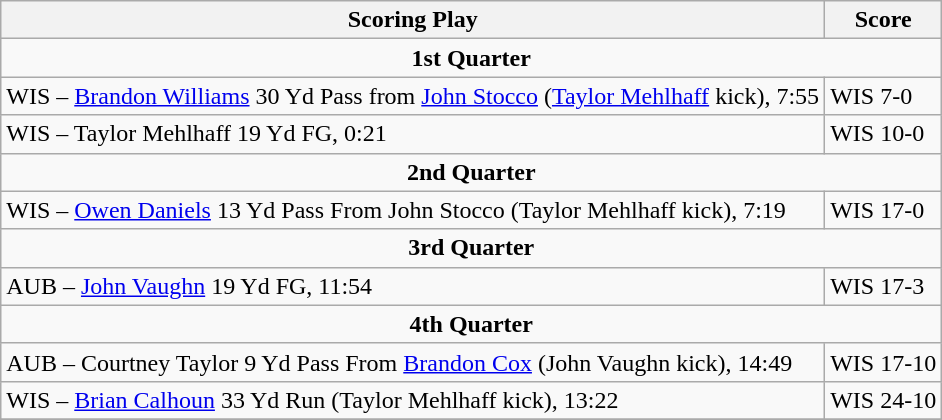<table class="wikitable">
<tr>
<th>Scoring Play</th>
<th>Score</th>
</tr>
<tr>
<td colspan="4" align="center"><strong>1st Quarter</strong></td>
</tr>
<tr>
<td>WIS – <a href='#'>Brandon Williams</a> 30 Yd Pass from <a href='#'>John Stocco</a> (<a href='#'>Taylor Mehlhaff</a> kick), 7:55</td>
<td>WIS 7-0</td>
</tr>
<tr>
<td>WIS – Taylor Mehlhaff 19 Yd FG, 0:21</td>
<td>WIS 10-0</td>
</tr>
<tr>
<td colspan="4" align="center"><strong>2nd Quarter</strong></td>
</tr>
<tr>
<td>WIS – <a href='#'>Owen Daniels</a> 13 Yd Pass From John Stocco (Taylor Mehlhaff kick), 7:19</td>
<td>WIS 17-0</td>
</tr>
<tr>
<td colspan="4" align="center"><strong>3rd Quarter</strong></td>
</tr>
<tr>
<td>AUB – <a href='#'>John Vaughn</a> 19 Yd FG, 11:54</td>
<td>WIS 17-3</td>
</tr>
<tr>
<td colspan="4" align="center"><strong>4th Quarter</strong></td>
</tr>
<tr>
<td>AUB – Courtney Taylor 9 Yd Pass From <a href='#'>Brandon Cox</a> (John Vaughn kick), 14:49</td>
<td>WIS 17-10</td>
</tr>
<tr>
<td>WIS – <a href='#'>Brian Calhoun</a> 33 Yd Run (Taylor Mehlhaff kick), 13:22</td>
<td>WIS 24-10</td>
</tr>
<tr>
</tr>
</table>
